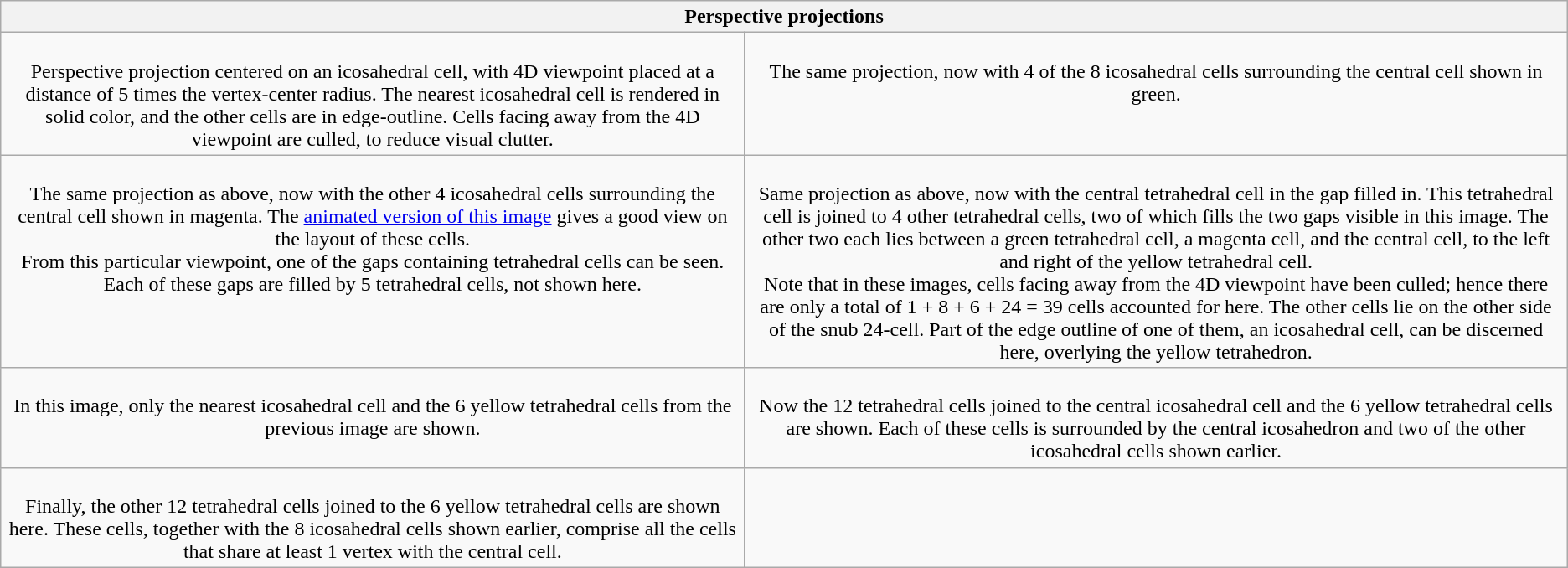<table class="wikitable">
<tr>
<th colspan=2>Perspective projections</th>
</tr>
<tr valign=top align=center>
<td><br>Perspective projection centered on an icosahedral cell, with 4D viewpoint placed at a distance of 5 times the vertex-center radius. The nearest icosahedral cell is rendered in solid color, and the other cells are in edge-outline. Cells facing away from the 4D viewpoint are culled, to reduce visual clutter.</td>
<td><br>The same projection, now with 4 of the 8 icosahedral cells surrounding the central cell shown in green.</td>
</tr>
<tr valign=top align=center>
<td><br>The same projection as above, now with the other 4 icosahedral cells surrounding the central cell shown in magenta. The <a href='#'>animated version of this image</a> gives a good view on the layout of these cells.<br>From this particular viewpoint, one of the gaps containing tetrahedral cells can be seen. Each of these gaps are filled by 5 tetrahedral cells, not shown here.</td>
<td><br>Same projection as above, now with the central tetrahedral cell in the gap filled in. This tetrahedral cell is joined to 4 other tetrahedral cells, two of which fills the two gaps visible in this image. The other two each lies between a green tetrahedral cell, a magenta cell, and the central cell, to the left and right of the yellow tetrahedral cell.<br>Note that in these images, cells facing away from the 4D viewpoint have been culled; hence there are only a total of 1 + 8 + 6 + 24 = 39 cells accounted for here. The other cells lie on the other side of the snub 24-cell. Part of the edge outline of one of them, an icosahedral cell, can be discerned here, overlying the yellow tetrahedron.</td>
</tr>
<tr valign=top align=center>
<td><br>In this image, only the nearest icosahedral cell and the 6 yellow tetrahedral cells from the previous image are shown.</td>
<td><br>Now the 12 tetrahedral cells joined to the central icosahedral cell and the 6 yellow tetrahedral cells are shown. Each of these cells is surrounded by the central icosahedron and two of the other icosahedral cells shown earlier.</td>
</tr>
<tr valign=top align=center>
<td><br>Finally, the other 12 tetrahedral cells joined to the 6 yellow tetrahedral cells are shown here. These cells, together with the 8 icosahedral cells shown earlier, comprise all the cells that share at least 1 vertex with the central cell.</td>
</tr>
</table>
